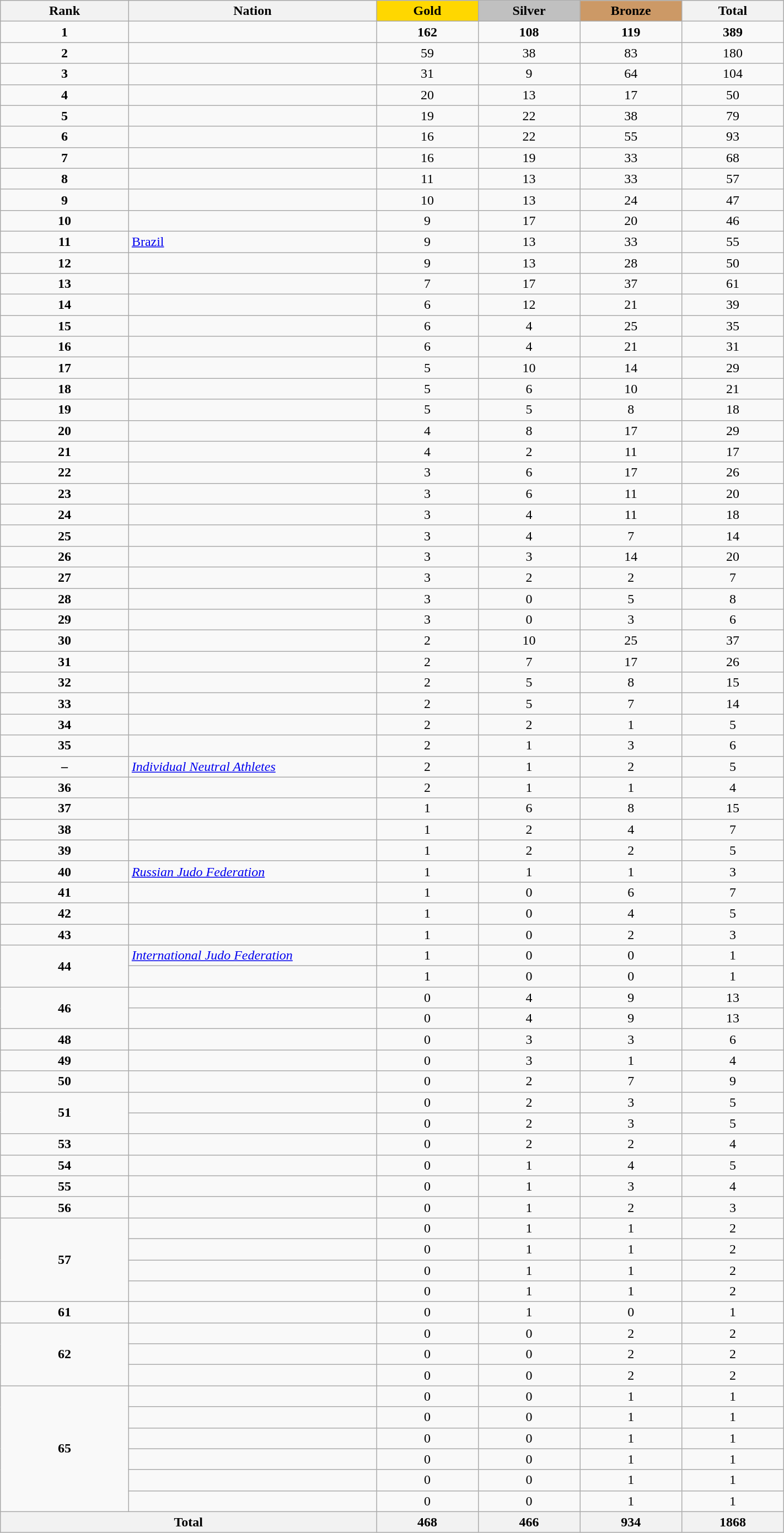<table class="wikitable collapsible autocollapse plainrowheaders" width=75% style="text-align:center;">
<tr style="background-color:#EDEDED;">
<th width=100px class="hintergrundfarbe5">Rank</th>
<th width=200px class="hintergrundfarbe6">Nation</th>
<th style="background:    gold; width:13%">Gold</th>
<th style="background:  silver; width:13%">Silver</th>
<th style="background: #CC9966; width:13%">Bronze</th>
<th class="hintergrundfarbe6" style="width:13%">Total</th>
</tr>
<tr>
<td><strong>1</strong></td>
<td align=left></td>
<td><strong>162</strong></td>
<td><strong>108</strong></td>
<td><strong>119</strong></td>
<td><strong>389</strong></td>
</tr>
<tr>
<td><strong>2</strong></td>
<td align=left></td>
<td>59</td>
<td>38</td>
<td>83</td>
<td>180</td>
</tr>
<tr>
<td><strong>3</strong></td>
<td align=left></td>
<td>31</td>
<td>9</td>
<td>64</td>
<td>104</td>
</tr>
<tr>
<td><strong>4</strong></td>
<td align=left></td>
<td>20</td>
<td>13</td>
<td>17</td>
<td>50</td>
</tr>
<tr>
<td><strong>5</strong></td>
<td align=left></td>
<td>19</td>
<td>22</td>
<td>38</td>
<td>79</td>
</tr>
<tr>
<td><strong>6</strong></td>
<td align=left></td>
<td>16</td>
<td>22</td>
<td>55</td>
<td>93</td>
</tr>
<tr>
<td><strong>7</strong></td>
<td align=left></td>
<td>16</td>
<td>19</td>
<td>33</td>
<td>68</td>
</tr>
<tr>
<td><strong>8</strong></td>
<td align=left><em></em></td>
<td>11</td>
<td>13</td>
<td>33</td>
<td>57</td>
</tr>
<tr>
<td><strong>9</strong></td>
<td align=left></td>
<td>10</td>
<td>13</td>
<td>24</td>
<td>47</td>
</tr>
<tr>
<td><strong>10</strong></td>
<td align=left></td>
<td>9</td>
<td>17</td>
<td>20</td>
<td>46</td>
</tr>
<tr>
<td><strong>11</strong></td>
<td align=left> <a href='#'>Brazil</a></td>
<td>9</td>
<td>13</td>
<td>33</td>
<td>55</td>
</tr>
<tr>
<td><strong>12</strong></td>
<td align=left></td>
<td>9</td>
<td>13</td>
<td>28</td>
<td>50</td>
</tr>
<tr>
<td><strong>13</strong></td>
<td align=left></td>
<td>7</td>
<td>17</td>
<td>37</td>
<td>61</td>
</tr>
<tr>
<td><strong>14</strong></td>
<td align=left></td>
<td>6</td>
<td>12</td>
<td>21</td>
<td>39</td>
</tr>
<tr>
<td><strong>15</strong></td>
<td align=left></td>
<td>6</td>
<td>4</td>
<td>25</td>
<td>35</td>
</tr>
<tr>
<td><strong>16</strong></td>
<td align=left></td>
<td>6</td>
<td>4</td>
<td>21</td>
<td>31</td>
</tr>
<tr>
<td><strong>17</strong></td>
<td align=left></td>
<td>5</td>
<td>10</td>
<td>14</td>
<td>29</td>
</tr>
<tr>
<td><strong>18</strong></td>
<td align=left></td>
<td>5</td>
<td>6</td>
<td>10</td>
<td>21</td>
</tr>
<tr>
<td><strong>19</strong></td>
<td align=left></td>
<td>5</td>
<td>5</td>
<td>8</td>
<td>18</td>
</tr>
<tr>
<td><strong>20</strong></td>
<td align=left></td>
<td>4</td>
<td>8</td>
<td>17</td>
<td>29</td>
</tr>
<tr>
<td><strong>21</strong></td>
<td align=left></td>
<td>4</td>
<td>2</td>
<td>11</td>
<td>17</td>
</tr>
<tr>
<td><strong>22</strong></td>
<td align=left></td>
<td>3</td>
<td>6</td>
<td>17</td>
<td>26</td>
</tr>
<tr>
<td><strong>23</strong></td>
<td align=left></td>
<td>3</td>
<td>6</td>
<td>11</td>
<td>20</td>
</tr>
<tr>
<td><strong>24</strong></td>
<td align=left></td>
<td>3</td>
<td>4</td>
<td>11</td>
<td>18</td>
</tr>
<tr>
<td><strong>25</strong></td>
<td align=left></td>
<td>3</td>
<td>4</td>
<td>7</td>
<td>14</td>
</tr>
<tr>
<td><strong>26</strong></td>
<td align=left><em></em></td>
<td>3</td>
<td>3</td>
<td>14</td>
<td>20</td>
</tr>
<tr>
<td><strong>27</strong></td>
<td align=left></td>
<td>3</td>
<td>2</td>
<td>2</td>
<td>7</td>
</tr>
<tr>
<td><strong>28</strong></td>
<td align=left></td>
<td>3</td>
<td>0</td>
<td>5</td>
<td>8</td>
</tr>
<tr>
<td><strong>29</strong></td>
<td align=left></td>
<td>3</td>
<td>0</td>
<td>3</td>
<td>6</td>
</tr>
<tr>
<td><strong>30</strong></td>
<td align=left><em></em></td>
<td>2</td>
<td>10</td>
<td>25</td>
<td>37</td>
</tr>
<tr>
<td><strong>31</strong></td>
<td align=left></td>
<td>2</td>
<td>7</td>
<td>17</td>
<td>26</td>
</tr>
<tr>
<td><strong>32</strong></td>
<td align=left></td>
<td>2</td>
<td>5</td>
<td>8</td>
<td>15</td>
</tr>
<tr>
<td><strong>33</strong></td>
<td align=left></td>
<td>2</td>
<td>5</td>
<td>7</td>
<td>14</td>
</tr>
<tr>
<td><strong>34</strong></td>
<td align=left></td>
<td>2</td>
<td>2</td>
<td>1</td>
<td>5</td>
</tr>
<tr>
<td><strong>35</strong></td>
<td align=left></td>
<td>2</td>
<td>1</td>
<td>3</td>
<td>6</td>
</tr>
<tr>
<td><strong>–</strong></td>
<td align=left><em><a href='#'>Individual Neutral Athletes</a></em></td>
<td>2</td>
<td>1</td>
<td>2</td>
<td>5</td>
</tr>
<tr>
<td><strong>36</strong></td>
<td align=left></td>
<td>2</td>
<td>1</td>
<td>1</td>
<td>4</td>
</tr>
<tr>
<td><strong>37</strong></td>
<td align=left></td>
<td>1</td>
<td>6</td>
<td>8</td>
<td>15</td>
</tr>
<tr>
<td><strong>38</strong></td>
<td align=left></td>
<td>1</td>
<td>2</td>
<td>4</td>
<td>7</td>
</tr>
<tr>
<td><strong>39</strong></td>
<td align=left></td>
<td>1</td>
<td>2</td>
<td>2</td>
<td>5</td>
</tr>
<tr>
<td><strong>40</strong></td>
<td align=left> <em><a href='#'>Russian Judo Federation</a></em></td>
<td>1</td>
<td>1</td>
<td>1</td>
<td>3</td>
</tr>
<tr>
<td><strong>41</strong></td>
<td align=left></td>
<td>1</td>
<td>0</td>
<td>6</td>
<td>7</td>
</tr>
<tr>
<td><strong>42</strong></td>
<td align=left></td>
<td>1</td>
<td>0</td>
<td>4</td>
<td>5</td>
</tr>
<tr>
<td><strong>43</strong></td>
<td align=left><em></em></td>
<td>1</td>
<td>0</td>
<td>2</td>
<td>3</td>
</tr>
<tr>
<td rowspan=2><strong>44</strong></td>
<td align=left><em><a href='#'>International Judo Federation</a></em></td>
<td>1</td>
<td>0</td>
<td>0</td>
<td>1</td>
</tr>
<tr>
<td align=left></td>
<td>1</td>
<td>0</td>
<td>0</td>
<td>1</td>
</tr>
<tr>
<td rowspan=2><strong>46</strong></td>
<td align=left></td>
<td>0</td>
<td>4</td>
<td>9</td>
<td>13</td>
</tr>
<tr>
<td align=left></td>
<td>0</td>
<td>4</td>
<td>9</td>
<td>13</td>
</tr>
<tr>
<td><strong>48</strong></td>
<td align=left></td>
<td>0</td>
<td>3</td>
<td>3</td>
<td>6</td>
</tr>
<tr>
<td><strong>49</strong></td>
<td align=left></td>
<td>0</td>
<td>3</td>
<td>1</td>
<td>4</td>
</tr>
<tr>
<td><strong>50</strong></td>
<td align=left></td>
<td>0</td>
<td>2</td>
<td>7</td>
<td>9</td>
</tr>
<tr>
<td rowspan=2><strong>51</strong></td>
<td align=left></td>
<td>0</td>
<td>2</td>
<td>3</td>
<td>5</td>
</tr>
<tr>
<td align=left></td>
<td>0</td>
<td>2</td>
<td>3</td>
<td>5</td>
</tr>
<tr>
<td><strong>53</strong></td>
<td align=left><em></em></td>
<td>0</td>
<td>2</td>
<td>2</td>
<td>4</td>
</tr>
<tr>
<td><strong>54</strong></td>
<td align=left></td>
<td>0</td>
<td>1</td>
<td>4</td>
<td>5</td>
</tr>
<tr>
<td><strong>55</strong></td>
<td align=left></td>
<td>0</td>
<td>1</td>
<td>3</td>
<td>4</td>
</tr>
<tr>
<td><strong>56</strong></td>
<td align=left></td>
<td>0</td>
<td>1</td>
<td>2</td>
<td>3</td>
</tr>
<tr>
<td rowspan=4><strong>57</strong></td>
<td align=left></td>
<td>0</td>
<td>1</td>
<td>1</td>
<td>2</td>
</tr>
<tr>
<td align=left></td>
<td>0</td>
<td>1</td>
<td>1</td>
<td>2</td>
</tr>
<tr>
<td align=left></td>
<td>0</td>
<td>1</td>
<td>1</td>
<td>2</td>
</tr>
<tr>
<td align=left></td>
<td>0</td>
<td>1</td>
<td>1</td>
<td>2</td>
</tr>
<tr>
<td><strong>61</strong></td>
<td align=left></td>
<td>0</td>
<td>1</td>
<td>0</td>
<td>1</td>
</tr>
<tr>
<td rowspan=3><strong>62</strong></td>
<td align=left></td>
<td>0</td>
<td>0</td>
<td>2</td>
<td>2</td>
</tr>
<tr>
<td align=left></td>
<td>0</td>
<td>0</td>
<td>2</td>
<td>2</td>
</tr>
<tr>
<td align=left></td>
<td>0</td>
<td>0</td>
<td>2</td>
<td>2</td>
</tr>
<tr>
<td rowspan=6><strong>65</strong></td>
<td align=left></td>
<td>0</td>
<td>0</td>
<td>1</td>
<td>1</td>
</tr>
<tr>
<td align=left></td>
<td>0</td>
<td>0</td>
<td>1</td>
<td>1</td>
</tr>
<tr>
<td align=left></td>
<td>0</td>
<td>0</td>
<td>1</td>
<td>1</td>
</tr>
<tr>
<td align=left></td>
<td>0</td>
<td>0</td>
<td>1</td>
<td>1</td>
</tr>
<tr>
<td align=left></td>
<td>0</td>
<td>0</td>
<td>1</td>
<td>1</td>
</tr>
<tr>
<td align=left><em></em></td>
<td>0</td>
<td>0</td>
<td>1</td>
<td>1</td>
</tr>
<tr class="sortbottom">
<th colspan=2>Total</th>
<th>468</th>
<th>466</th>
<th>934</th>
<th>1868</th>
</tr>
</table>
